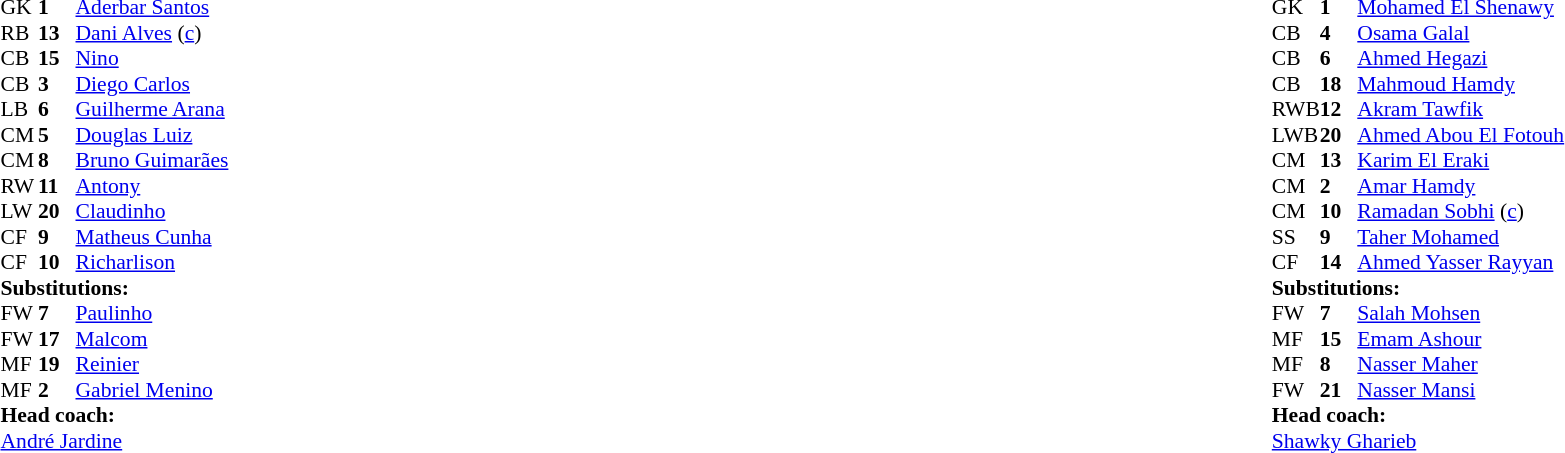<table width="100%">
<tr>
<td valign="top" width="40%"><br><table style="font-size:90%" cellspacing="0" cellpadding="0">
<tr>
<th width=25></th>
<th width=25></th>
</tr>
<tr>
<td>GK</td>
<td><strong>1</strong></td>
<td><a href='#'>Aderbar Santos</a></td>
</tr>
<tr>
<td>RB</td>
<td><strong>13</strong></td>
<td><a href='#'>Dani Alves</a> (<a href='#'>c</a>)</td>
</tr>
<tr>
<td>CB</td>
<td><strong>15</strong></td>
<td><a href='#'>Nino</a></td>
</tr>
<tr>
<td>CB</td>
<td><strong>3</strong></td>
<td><a href='#'>Diego Carlos</a></td>
</tr>
<tr>
<td>LB</td>
<td><strong>6</strong></td>
<td><a href='#'>Guilherme Arana</a></td>
</tr>
<tr>
<td>CM</td>
<td><strong>5</strong></td>
<td><a href='#'>Douglas Luiz</a></td>
</tr>
<tr>
<td>CM</td>
<td><strong>8</strong></td>
<td><a href='#'>Bruno Guimarães</a></td>
</tr>
<tr>
<td>RW</td>
<td><strong>11</strong></td>
<td><a href='#'>Antony</a></td>
<td></td>
<td></td>
</tr>
<tr>
<td>LW</td>
<td><strong>20</strong></td>
<td><a href='#'>Claudinho</a></td>
<td></td>
<td></td>
</tr>
<tr>
<td>CF</td>
<td><strong>9</strong></td>
<td><a href='#'>Matheus Cunha</a></td>
<td></td>
<td></td>
</tr>
<tr>
<td>CF</td>
<td><strong>10</strong></td>
<td><a href='#'>Richarlison</a></td>
<td></td>
<td></td>
</tr>
<tr>
<td colspan=3><strong>Substitutions:</strong></td>
</tr>
<tr>
<td>FW</td>
<td><strong>7</strong></td>
<td><a href='#'>Paulinho</a></td>
<td></td>
<td></td>
</tr>
<tr>
<td>FW</td>
<td><strong>17</strong></td>
<td><a href='#'>Malcom</a></td>
<td></td>
<td></td>
</tr>
<tr>
<td>MF</td>
<td><strong>19</strong></td>
<td><a href='#'>Reinier</a></td>
<td></td>
<td></td>
</tr>
<tr>
<td>MF</td>
<td><strong>2</strong></td>
<td><a href='#'>Gabriel Menino</a></td>
<td></td>
<td></td>
</tr>
<tr>
<td colspan=3><strong>Head coach:</strong></td>
</tr>
<tr>
<td colspan=3><a href='#'>André Jardine</a></td>
</tr>
</table>
</td>
<td valign="top"></td>
<td valign="top" width="50%"><br><table style="font-size:90%; margin:auto" cellspacing="0" cellpadding="0">
<tr>
<th width=25></th>
<th width=25></th>
</tr>
<tr>
<td>GK</td>
<td><strong>1</strong></td>
<td><a href='#'>Mohamed El Shenawy</a></td>
</tr>
<tr>
<td>CB</td>
<td><strong>4</strong></td>
<td><a href='#'>Osama Galal</a></td>
</tr>
<tr>
<td>CB</td>
<td><strong>6</strong></td>
<td><a href='#'>Ahmed Hegazi</a></td>
</tr>
<tr>
<td>CB</td>
<td><strong>18</strong></td>
<td><a href='#'>Mahmoud Hamdy</a></td>
</tr>
<tr>
<td>RWB</td>
<td><strong>12</strong></td>
<td><a href='#'>Akram Tawfik</a></td>
<td></td>
</tr>
<tr>
<td>LWB</td>
<td><strong>20</strong></td>
<td><a href='#'>Ahmed Abou El Fotouh</a></td>
</tr>
<tr>
<td>CM</td>
<td><strong>13</strong></td>
<td><a href='#'>Karim El Eraki</a></td>
<td></td>
<td></td>
</tr>
<tr>
<td>CM</td>
<td><strong>2</strong></td>
<td><a href='#'>Amar Hamdy</a></td>
<td></td>
<td></td>
</tr>
<tr>
<td>CM</td>
<td><strong>10</strong></td>
<td><a href='#'>Ramadan Sobhi</a> (<a href='#'>c</a>)</td>
</tr>
<tr>
<td>SS</td>
<td><strong>9</strong></td>
<td><a href='#'>Taher Mohamed</a></td>
<td></td>
<td></td>
</tr>
<tr>
<td>CF</td>
<td><strong>14</strong></td>
<td><a href='#'>Ahmed Yasser Rayyan</a></td>
<td></td>
<td></td>
</tr>
<tr>
<td colspan=3><strong>Substitutions:</strong></td>
</tr>
<tr>
<td>FW</td>
<td><strong>7</strong></td>
<td><a href='#'>Salah Mohsen</a></td>
<td></td>
<td></td>
</tr>
<tr>
<td>MF</td>
<td><strong>15</strong></td>
<td><a href='#'>Emam Ashour</a></td>
<td></td>
<td></td>
</tr>
<tr>
<td>MF</td>
<td><strong>8</strong></td>
<td><a href='#'>Nasser Maher</a></td>
<td></td>
<td></td>
</tr>
<tr>
<td>FW</td>
<td><strong>21</strong></td>
<td><a href='#'>Nasser Mansi</a></td>
<td></td>
<td></td>
</tr>
<tr>
<td colspan=3><strong>Head coach:</strong></td>
</tr>
<tr>
<td colspan=3><a href='#'>Shawky Gharieb</a></td>
</tr>
</table>
</td>
</tr>
</table>
